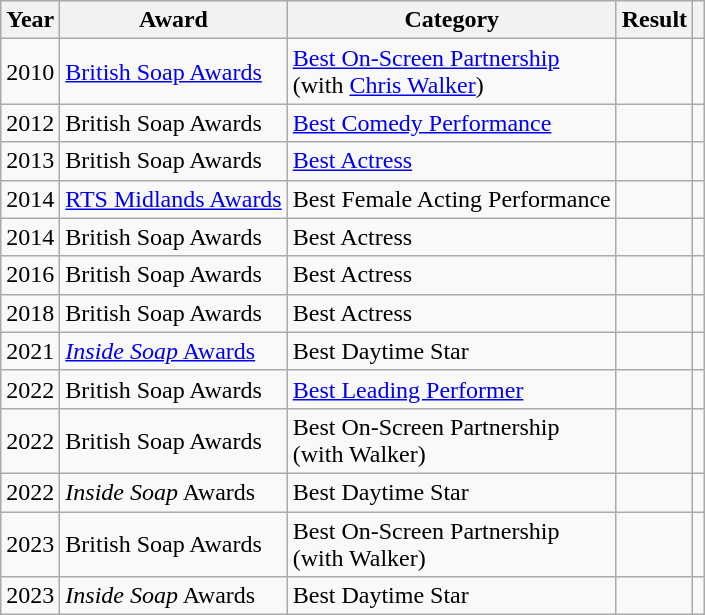<table class="wikitable sortable">
<tr>
<th>Year</th>
<th>Award</th>
<th>Category</th>
<th>Result</th>
<th></th>
</tr>
<tr>
<td>2010</td>
<td><a href='#'>British Soap Awards</a></td>
<td><a href='#'>Best On-Screen Partnership</a> <br><span>(with <a href='#'>Chris Walker</a>)</span></td>
<td></td>
<td align="center"></td>
</tr>
<tr>
<td>2012</td>
<td>British Soap Awards</td>
<td><a href='#'>Best Comedy Performance</a></td>
<td></td>
<td align="center"></td>
</tr>
<tr>
<td>2013</td>
<td>British Soap Awards</td>
<td><a href='#'>Best Actress</a></td>
<td></td>
<td align="center"></td>
</tr>
<tr>
<td>2014</td>
<td><a href='#'>RTS Midlands Awards</a></td>
<td>Best Female Acting Performance</td>
<td></td>
<td align="center"></td>
</tr>
<tr>
<td>2014</td>
<td>British Soap Awards</td>
<td>Best Actress</td>
<td></td>
<td align="center"></td>
</tr>
<tr>
<td>2016</td>
<td>British Soap Awards</td>
<td>Best Actress</td>
<td></td>
<td align="center"></td>
</tr>
<tr>
<td>2018</td>
<td>British Soap Awards</td>
<td>Best Actress</td>
<td></td>
<td align="center"></td>
</tr>
<tr>
<td>2021</td>
<td><a href='#'><em>Inside Soap</em> Awards</a></td>
<td>Best Daytime Star</td>
<td></td>
<td align="center"></td>
</tr>
<tr>
<td>2022</td>
<td>British Soap Awards</td>
<td><a href='#'>Best Leading Performer</a></td>
<td></td>
<td align="center"></td>
</tr>
<tr>
<td>2022</td>
<td>British Soap Awards</td>
<td>Best On-Screen Partnership<br><span>(with Walker)</span></td>
<td></td>
<td align="center"></td>
</tr>
<tr>
<td>2022</td>
<td><em>Inside Soap</em> Awards</td>
<td>Best Daytime Star</td>
<td></td>
<td align="center"></td>
</tr>
<tr>
<td>2023</td>
<td>British Soap Awards</td>
<td>Best On-Screen Partnership<br><span>(with Walker)</span></td>
<td></td>
<td align="center"></td>
</tr>
<tr>
<td>2023</td>
<td><em>Inside Soap</em> Awards</td>
<td>Best Daytime Star</td>
<td></td>
<td align="center"></td>
</tr>
</table>
